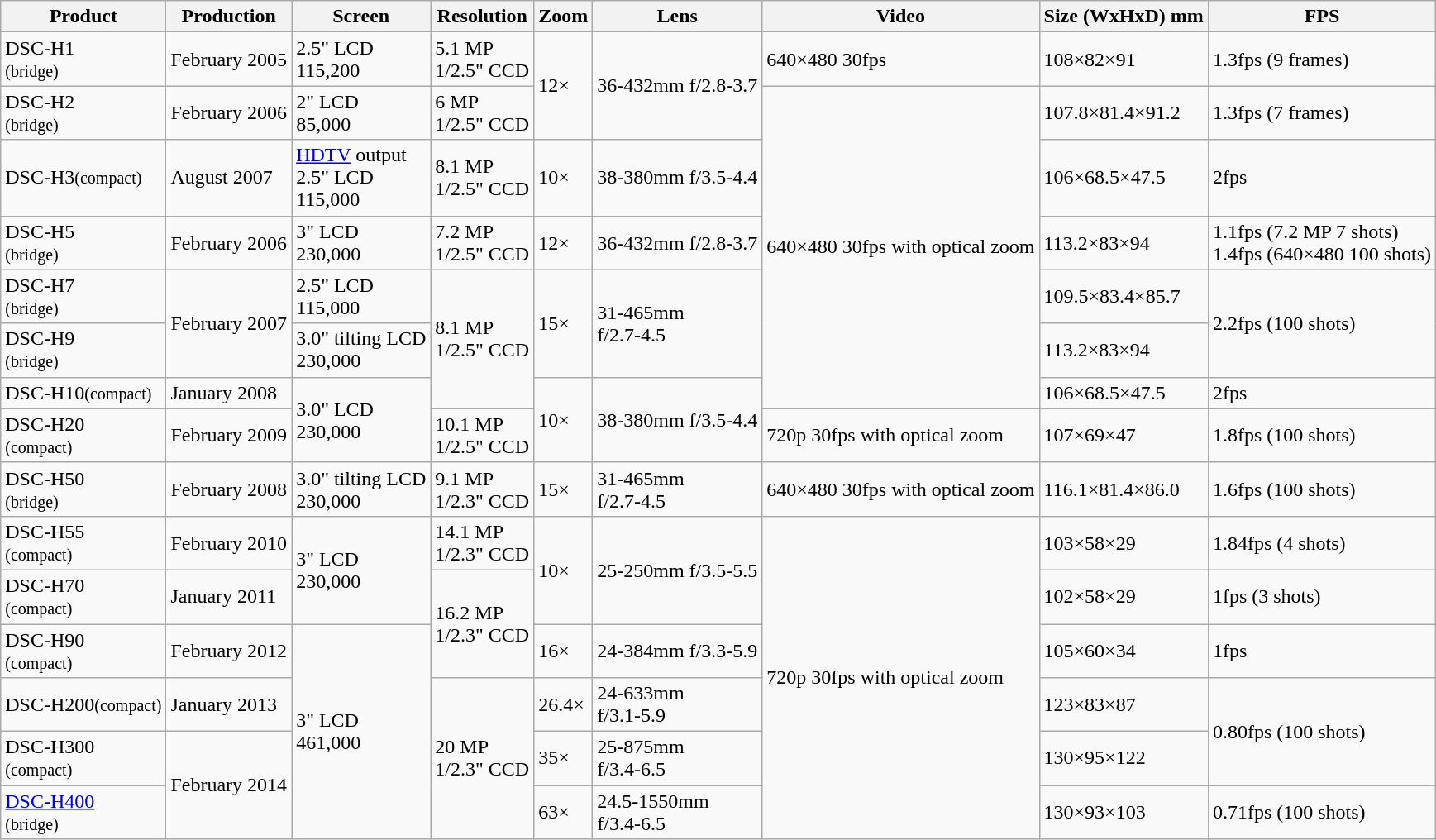<table class="wikitable">
<tr>
<th>Product</th>
<th>Production</th>
<th>Screen</th>
<th>Resolution</th>
<th>Zoom</th>
<th>Lens</th>
<th>Video</th>
<th>Size (WxHxD) mm</th>
<th>FPS</th>
</tr>
<tr>
<td>DSC-H1<br><small>(bridge)</small></td>
<td>February 2005</td>
<td>2.5" LCD<br>115,200</td>
<td>5.1 MP<br>1/2.5" CCD</td>
<td rowspan="2">12×</td>
<td rowspan="2">36-432mm f/2.8-3.7</td>
<td>640×480 30fps</td>
<td>108×82×91</td>
<td>1.3fps (9 frames)</td>
</tr>
<tr>
<td>DSC-H2<br><small>(bridge)</small></td>
<td>February 2006</td>
<td>2" LCD<br>85,000</td>
<td>6 MP<br>1/2.5" CCD</td>
<td rowspan="6">640×480 30fps with optical zoom</td>
<td>107.8×81.4×91.2</td>
<td>1.3fps (7 frames)</td>
</tr>
<tr>
<td>DSC-H3<small>(compact)</small></td>
<td>August 2007</td>
<td><a href='#'>HDTV</a> output<br>2.5" LCD<br>115,000</td>
<td>8.1 MP<br>1/2.5" CCD</td>
<td>10×</td>
<td>38-380mm f/3.5-4.4</td>
<td>106×68.5×47.5</td>
<td>2fps</td>
</tr>
<tr>
<td>DSC-H5<br><small>(bridge)</small></td>
<td>February 2006</td>
<td>3" LCD<br>230,000</td>
<td>7.2 MP<br>1/2.5" CCD</td>
<td>12×</td>
<td>36-432mm f/2.8-3.7</td>
<td>113.2×83×94</td>
<td>1.1fps (7.2 MP 7 shots)<br>1.4fps (640×480 100 shots)</td>
</tr>
<tr>
<td>DSC-H7<br><small>(bridge)</small></td>
<td rowspan="2">February 2007</td>
<td>2.5" LCD<br>115,000</td>
<td rowspan="3">8.1 MP<br>1/2.5" CCD</td>
<td rowspan="2">15×</td>
<td rowspan="2">31-465mm<br>f/2.7-4.5</td>
<td>109.5×83.4×85.7</td>
<td rowspan="2">2.2fps (100 shots)</td>
</tr>
<tr>
<td>DSC-H9<br><small>(bridge)</small></td>
<td>3.0" tilting LCD<br>230,000</td>
<td>113.2×83×94</td>
</tr>
<tr>
<td>DSC-H10<small>(compact)</small></td>
<td>January 2008</td>
<td rowspan="2">3.0" LCD<br>230,000</td>
<td rowspan="2">10×</td>
<td rowspan="2">38-380mm f/3.5-4.4</td>
<td>106×68.5×47.5</td>
<td>2fps</td>
</tr>
<tr>
<td>DSC-H20<br><small>(compact)</small></td>
<td>February 2009</td>
<td>10.1 MP<br>1/2.5" CCD</td>
<td>720p 30fps with optical zoom</td>
<td>107×69×47</td>
<td>1.8fps (100 shots)</td>
</tr>
<tr>
<td>DSC-H50<br><small>(bridge)</small></td>
<td>February 2008</td>
<td>3.0" tilting LCD<br>230,000</td>
<td>9.1 MP<br>1/2.3" CCD</td>
<td>15×</td>
<td>31-465mm<br>f/2.7-4.5</td>
<td>640×480 30fps with optical zoom</td>
<td>116.1×81.4×86.0</td>
<td>1.6fps (100 shots)</td>
</tr>
<tr>
<td>DSC-H55<br><small>(compact)</small></td>
<td>February 2010</td>
<td rowspan="2">3" LCD<br>230,000</td>
<td>14.1 MP<br>1/2.3" CCD</td>
<td rowspan="2">10×</td>
<td rowspan="2">25-250mm f/3.5-5.5</td>
<td rowspan="6">720p 30fps with optical zoom</td>
<td>103×58×29</td>
<td>1.84fps (4 shots)</td>
</tr>
<tr>
<td>DSC-H70<br><small>(compact)</small></td>
<td>January 2011</td>
<td rowspan="2">16.2 MP<br>1/2.3" CCD</td>
<td>102×58×29</td>
<td>1fps (3 shots)</td>
</tr>
<tr>
<td>DSC-H90<br><small>(compact)</small></td>
<td>February 2012</td>
<td rowspan="4">3" LCD<br>461,000</td>
<td>16×</td>
<td>24-384mm f/3.3-5.9</td>
<td>105×60×34</td>
<td>1fps</td>
</tr>
<tr>
<td>DSC-H200<small>(compact)</small></td>
<td>January 2013</td>
<td rowspan="3">20 MP<br>1/2.3" CCD</td>
<td>26.4×</td>
<td>24-633mm<br>f/3.1-5.9</td>
<td>123×83×87</td>
<td rowspan="2">0.80fps (100 shots)</td>
</tr>
<tr>
<td>DSC-H300<br><small>(compact)</small></td>
<td rowspan="2">February 2014</td>
<td>35×</td>
<td>25-875mm<br>f/3.4-6.5</td>
<td>130×95×122</td>
</tr>
<tr>
<td><a href='#'>DSC-H400</a><br><small>(bridge)</small></td>
<td>63×</td>
<td>24.5-1550mm<br>f/3.4-6.5</td>
<td>130×93×103</td>
<td>0.71fps (100 shots)</td>
</tr>
</table>
